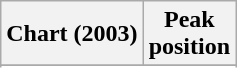<table class="wikitable sortable plainrowheaders">
<tr>
<th scope="col">Chart (2003)</th>
<th scope="col">Peak<br>position</th>
</tr>
<tr>
</tr>
<tr>
</tr>
<tr>
</tr>
</table>
